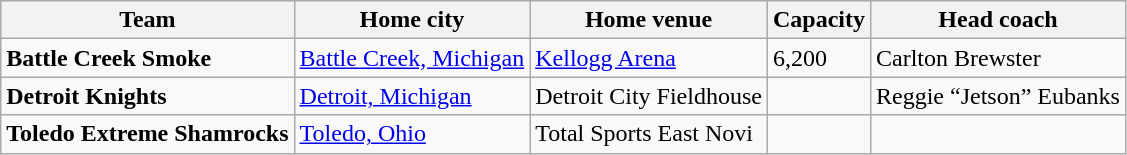<table class = "wikitable">
<tr>
<th>Team</th>
<th>Home city</th>
<th>Home venue</th>
<th>Capacity</th>
<th>Head coach</th>
</tr>
<tr>
<td><strong>Battle Creek Smoke</strong></td>
<td><a href='#'>Battle Creek, Michigan</a></td>
<td><a href='#'>Kellogg Arena</a></td>
<td>6,200</td>
<td>Carlton Brewster</td>
</tr>
<tr>
<td><strong>Detroit Knights</strong></td>
<td><a href='#'>Detroit, Michigan</a></td>
<td>Detroit City Fieldhouse</td>
<td></td>
<td>Reggie “Jetson” Eubanks</td>
</tr>
<tr>
<td><strong>Toledo Extreme Shamrocks</strong></td>
<td><a href='#'>Toledo, Ohio</a></td>
<td>Total Sports East Novi</td>
<td></td>
<td></td>
</tr>
</table>
